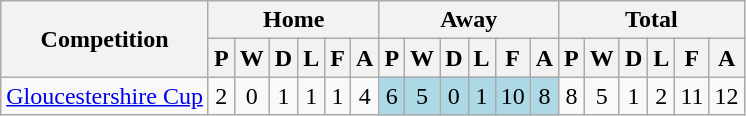<table class="wikitable" style="text-align:center;">
<tr>
<th rowspan="2">Competition</th>
<th colspan="6">Home</th>
<th colspan="6">Away</th>
<th colspan="6">Total</th>
</tr>
<tr>
<th>P</th>
<th>W</th>
<th>D</th>
<th>L</th>
<th>F</th>
<th>A</th>
<th>P</th>
<th>W</th>
<th>D</th>
<th>L</th>
<th>F</th>
<th>A</th>
<th>P</th>
<th>W</th>
<th>D</th>
<th>L</th>
<th>F</th>
<th>A</th>
</tr>
<tr>
<td style="text-align:left;"><a href='#'>Gloucestershire Cup</a></td>
<td>2</td>
<td>0</td>
<td>1</td>
<td>1</td>
<td>1</td>
<td>4</td>
<td style="background-color:#ADD8E6;">6</td>
<td style="background-color:#ADD8E6;">5</td>
<td style="background-color:#ADD8E6;">0</td>
<td style="background-color:#ADD8E6;">1</td>
<td style="background-color:#ADD8E6;">10</td>
<td style="background-color:#ADD8E6;">8</td>
<td>8</td>
<td>5</td>
<td>1</td>
<td>2</td>
<td>11</td>
<td>12</td>
</tr>
</table>
